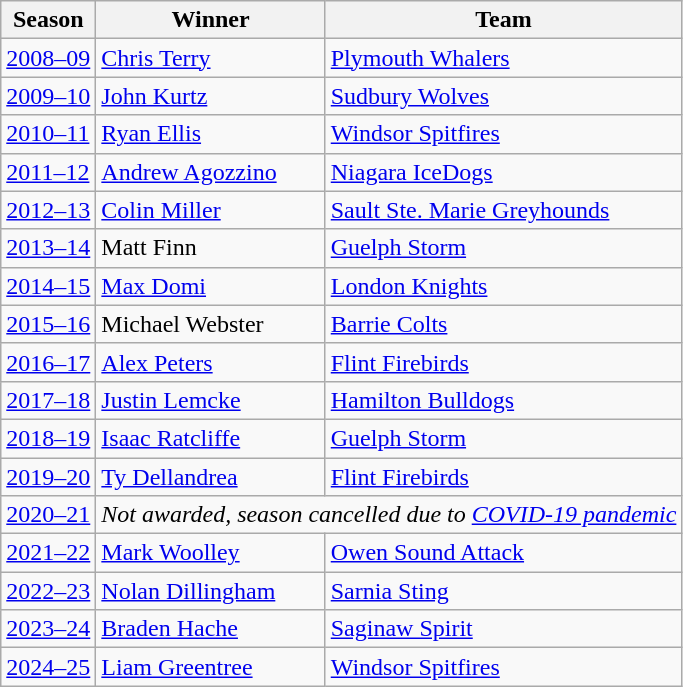<table class="wikitable sortable">
<tr>
<th>Season</th>
<th>Winner</th>
<th>Team</th>
</tr>
<tr>
<td><a href='#'>2008–09</a></td>
<td><a href='#'>Chris Terry</a></td>
<td><a href='#'>Plymouth Whalers</a></td>
</tr>
<tr>
<td><a href='#'>2009–10</a></td>
<td><a href='#'>John Kurtz</a></td>
<td><a href='#'>Sudbury Wolves</a></td>
</tr>
<tr>
<td><a href='#'>2010–11</a></td>
<td><a href='#'>Ryan Ellis</a></td>
<td><a href='#'>Windsor Spitfires</a></td>
</tr>
<tr>
<td><a href='#'>2011–12</a></td>
<td><a href='#'>Andrew Agozzino</a></td>
<td><a href='#'>Niagara IceDogs</a></td>
</tr>
<tr>
<td><a href='#'>2012–13</a></td>
<td><a href='#'>Colin Miller</a></td>
<td><a href='#'>Sault Ste. Marie Greyhounds</a></td>
</tr>
<tr>
<td><a href='#'>2013–14</a></td>
<td>Matt Finn</td>
<td><a href='#'>Guelph Storm</a></td>
</tr>
<tr>
<td><a href='#'>2014–15</a></td>
<td><a href='#'>Max Domi</a></td>
<td><a href='#'>London Knights</a></td>
</tr>
<tr>
<td><a href='#'>2015–16</a></td>
<td>Michael Webster</td>
<td><a href='#'>Barrie Colts</a></td>
</tr>
<tr>
<td><a href='#'>2016–17</a></td>
<td><a href='#'>Alex Peters</a></td>
<td><a href='#'>Flint Firebirds</a></td>
</tr>
<tr>
<td><a href='#'>2017–18</a></td>
<td><a href='#'>Justin Lemcke</a></td>
<td><a href='#'>Hamilton Bulldogs</a></td>
</tr>
<tr>
<td><a href='#'>2018–19</a></td>
<td><a href='#'>Isaac Ratcliffe</a></td>
<td><a href='#'>Guelph Storm</a></td>
</tr>
<tr>
<td><a href='#'>2019–20</a></td>
<td><a href='#'>Ty Dellandrea</a></td>
<td><a href='#'>Flint Firebirds</a></td>
</tr>
<tr>
<td><a href='#'>2020–21</a></td>
<td colspan=2 align=center><em>Not awarded, season cancelled due to <a href='#'>COVID-19 pandemic</a></em></td>
</tr>
<tr>
<td><a href='#'>2021–22</a></td>
<td><a href='#'>Mark Woolley</a></td>
<td><a href='#'>Owen Sound Attack</a></td>
</tr>
<tr>
<td><a href='#'>2022–23</a></td>
<td><a href='#'>Nolan Dillingham</a></td>
<td><a href='#'>Sarnia Sting</a></td>
</tr>
<tr>
<td><a href='#'>2023–24</a></td>
<td><a href='#'>Braden Hache</a></td>
<td><a href='#'>Saginaw Spirit</a></td>
</tr>
<tr>
<td><a href='#'>2024–25</a></td>
<td><a href='#'>Liam Greentree</a></td>
<td><a href='#'>Windsor Spitfires</a></td>
</tr>
</table>
